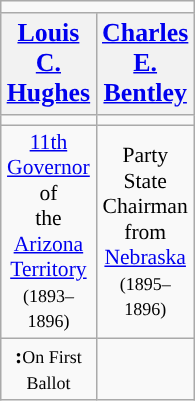<table class="wikitable" style="font-size:90%">
<tr>
<td colspan="2" style="text-align:center; font-size:120%; color:white; background:"></td>
</tr>
<tr>
<th scope="col" style="width:3em; font-size:120%;"><a href='#'>Louis C. Hughes</a></th>
<th scope="col" style="width:3em; font-size:120%;"><a href='#'>Charles E. Bentley</a></th>
</tr>
<tr>
<td></td>
<td></td>
</tr>
<tr style="text-align:center">
<td><a href='#'>11th</a> <a href='#'>Governor</a> of<br> the <a href='#'>Arizona Territory</a><br><small>(1893–1896)</small></td>
<td>Party State Chairman<br>from <a href='#'>Nebraska</a><br><small>(1895–1896)</small></td>
</tr>
<tr style="text-align:center">
<td><strong>:</strong><small>On First Ballot</small></td>
<td><strong></strong></td>
</tr>
</table>
